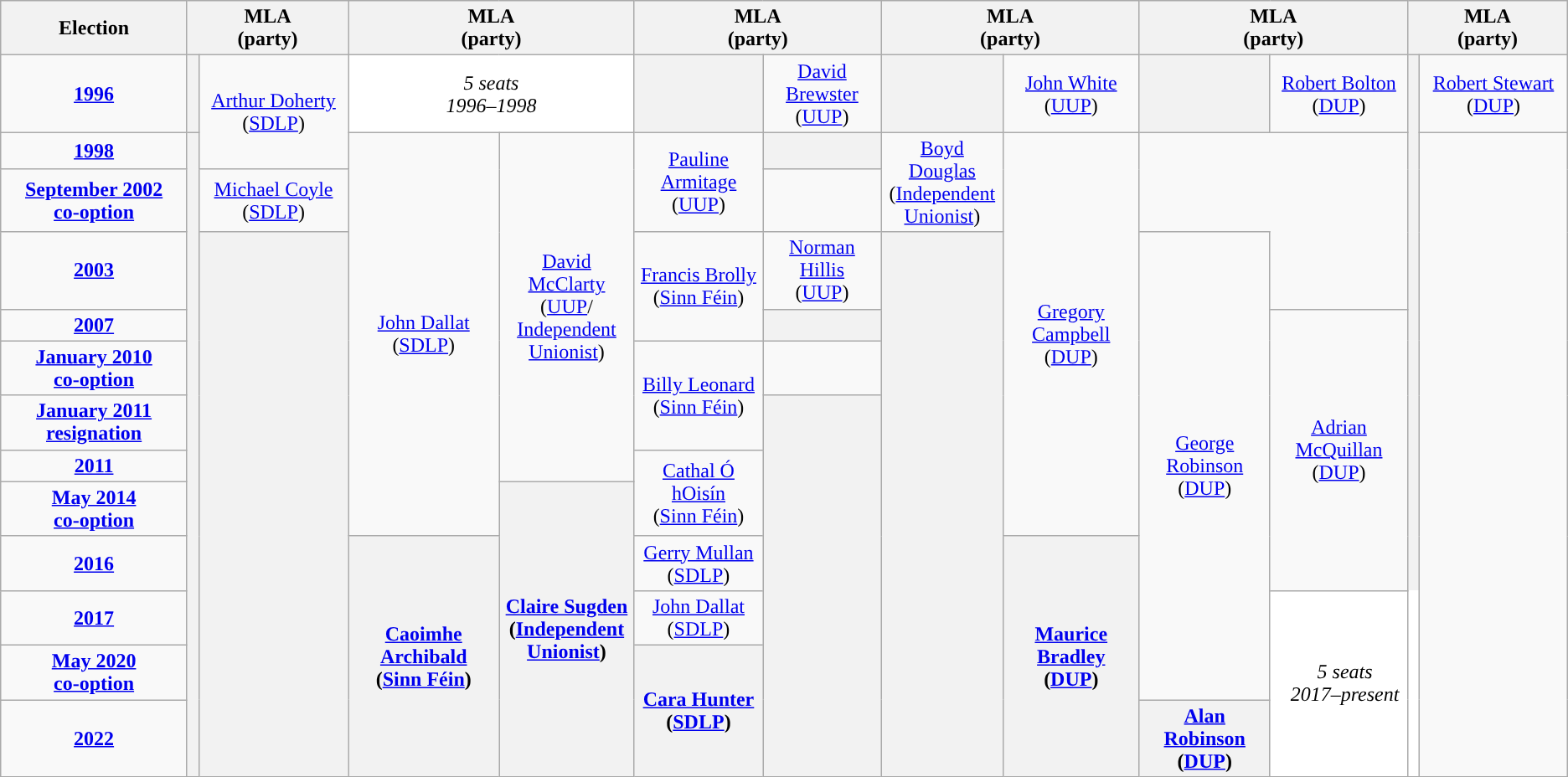<table class="wikitable" style="text-align:center">
<tr>
<th>Election</th>
<th scope="col" width="150" colspan = "2">MLA<br> (party)</th>
<th scope="col" width="150" colspan = "2">MLA<br> (party)</th>
<th scope="col" width="150" colspan = "2">MLA<br> (party)</th>
<th scope="col" width="150" colspan = "2">MLA<br> (party)</th>
<th scope="col" width="150" colspan = "2">MLA<br> (party)</th>
<th scope="col" width="150" colspan = "2">MLA<br> (party)</th>
</tr>
<tr>
<td><strong><a href='#'>1996</a></strong></td>
<th style="background-color: "></th>
<td rowspan=2><a href='#'>Arthur Doherty</a><br>(<a href='#'>SDLP</a>)</td>
<td style="background-color:#FFFFFF" colspan=2><em>5 seats<br>1996–1998</em></td>
<th style="background-color: "></th>
<td><a href='#'>David Brewster</a><br>(<a href='#'>UUP</a>)</td>
<th style="background-color: "></th>
<td><a href='#'>John White</a><br>(<a href='#'>UUP</a>)</td>
<th style="background-color: "></th>
<td><a href='#'>Robert Bolton</a><br>(<a href='#'>DUP</a>)</td>
<th rowspan="13" style="background-color: "></th>
<td><a href='#'>Robert Stewart</a><br>(<a href='#'>DUP</a>)</td>
</tr>
<tr>
<td><strong><a href='#'>1998</a></strong></td>
<th rowspan="12" style="background-color: "></th>
<td rowspan=8><a href='#'>John Dallat</a><br>(<a href='#'>SDLP</a>)</td>
<td rowspan=7><a href='#'>David McClarty</a><br>(<a href='#'>UUP</a>/<br><a href='#'>Independent<br>Unionist</a>)</td>
<td rowspan=2><a href='#'>Pauline Armitage</a><br>(<a href='#'>UUP</a>)</td>
<th style="background-color: "></th>
<td rowspan=2><a href='#'>Boyd Douglas</a><br>(<a href='#'>Independent<br>Unionist</a>)</td>
<td rowspan=8><a href='#'>Gregory Campbell</a><br>(<a href='#'>DUP</a>)</td>
</tr>
<tr>
<td><strong><a href='#'>September 2002<br>co-option</a></strong></td>
<td><a href='#'>Michael Coyle</a><br>(<a href='#'>SDLP</a>)</td>
</tr>
<tr>
<td><strong><a href='#'>2003</a></strong></td>
<th rowspan="10" style="background-color: "></th>
<td rowspan=2><a href='#'>Francis Brolly</a><br>(<a href='#'>Sinn Féin</a>)</td>
<td><a href='#'>Norman Hillis</a><br>(<a href='#'>UUP</a>)</td>
<th rowspan="10" style="background-color: "></th>
<td rowspan="9"><a href='#'>George Robinson</a><br>(<a href='#'>DUP</a>)</td>
</tr>
<tr>
<td><strong><a href='#'>2007</a></strong></td>
<th style="background-color: "></th>
<td rowspan=6><a href='#'>Adrian McQuillan</a><br>(<a href='#'>DUP</a>)</td>
</tr>
<tr>
<td><strong><a href='#'>January 2010<br>co-option</a></strong></td>
<td rowspan="2"><a href='#'>Billy Leonard</a><br>(<a href='#'>Sinn Féin</a>)</td>
</tr>
<tr>
<td><strong><a href='#'>January 2011 resignation</a></strong></td>
<th rowspan="7" style="background-color: "></th>
</tr>
<tr>
<td><strong><a href='#'>2011</a></strong></td>
<td rowspan=2><a href='#'>Cathal Ó hOisín</a><br>(<a href='#'>Sinn Féin</a>)</td>
</tr>
<tr>
<td><strong><a href='#'>May 2014<br>co-option</a></strong></td>
<th rowspan="5"><a href='#'>Claire Sugden</a><br>(<a href='#'>Independent<br>Unionist</a>)</th>
</tr>
<tr>
<td><strong><a href='#'>2016</a></strong></td>
<th rowspan="4"><a href='#'>Caoimhe Archibald</a><br>(<a href='#'>Sinn Féin</a>)</th>
<td><a href='#'>Gerry Mullan</a><br>(<a href='#'>SDLP</a>)</td>
<th rowspan="4"><a href='#'>Maurice Bradley</a><br>(<a href='#'>DUP</a>)</th>
</tr>
<tr>
<td><strong><a href='#'>2017</a></strong></td>
<td><a href='#'>John Dallat</a><br>(<a href='#'>SDLP</a>)</td>
<td colspan="2" rowspan="3" style="background-color:#FFFFFF"><em>5 seats<br>2017–present</em></td>
</tr>
<tr>
<td><strong><a href='#'>May 2020<br>co-option</a></strong></td>
<th rowspan="2"><a href='#'>Cara Hunter</a><br>(<a href='#'>SDLP</a>)</th>
</tr>
<tr>
<td><strong><a href='#'>2022</a></strong></td>
<th><a href='#'>Alan Robinson</a><br>(<a href='#'>DUP</a>)</th>
</tr>
</table>
